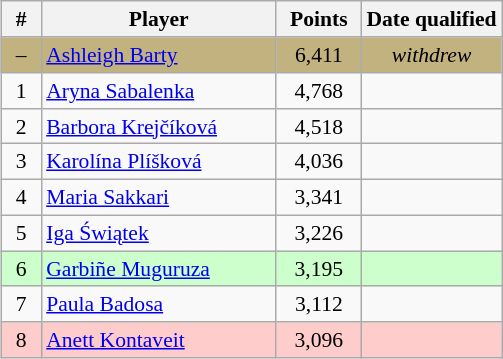<table class="sortable wikitable"  style="float:right; text-align:center; font-size:90%; text:justify; margin-left:10px; margin-bottom:10px;">
<tr>
<th width=20>#</th>
<th width=150>Player</th>
<th width=50>Points</th>
<th>Date qualified</th>
</tr>
<tr bgcolor=c2b280>
<td>–</td>
<td align=left> <a href='#'>Ashleigh Barty</a></td>
<td>6,411</td>
<td><em>withdrew</em></td>
</tr>
<tr>
<td>1</td>
<td align=left> <a href='#'>Aryna Sabalenka</a></td>
<td>4,768</td>
<td></td>
</tr>
<tr>
<td>2</td>
<td align=left> <a href='#'>Barbora Krejčíková</a></td>
<td>4,518</td>
<td></td>
</tr>
<tr>
<td>3</td>
<td align=left> <a href='#'>Karolína Plíšková</a></td>
<td>4,036</td>
<td></td>
</tr>
<tr>
<td>4</td>
<td align=left> <a href='#'>Maria Sakkari</a></td>
<td>3,341</td>
<td></td>
</tr>
<tr>
<td>5</td>
<td align=left> <a href='#'>Iga Świątek</a></td>
<td>3,226</td>
<td></td>
</tr>
<tr style="background:#cfc;">
<td>6</td>
<td align=left> <a href='#'>Garbiñe Muguruza</a></td>
<td>3,195</td>
<td></td>
</tr>
<tr>
<td>7</td>
<td align=left> <a href='#'>Paula Badosa</a></td>
<td>3,112</td>
<td></td>
</tr>
<tr style="background:#fcc;">
<td>8</td>
<td align=left> <a href='#'>Anett Kontaveit</a></td>
<td>3,096</td>
<td></td>
</tr>
</table>
